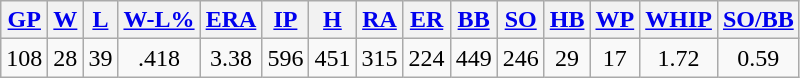<table class="wikitable">
<tr>
<th><a href='#'>GP</a></th>
<th><a href='#'>W</a></th>
<th><a href='#'>L</a></th>
<th><a href='#'>W-L%</a></th>
<th><a href='#'>ERA</a></th>
<th><a href='#'>IP</a></th>
<th><a href='#'>H</a></th>
<th><a href='#'>RA</a></th>
<th><a href='#'>ER</a></th>
<th><a href='#'>BB</a></th>
<th><a href='#'>SO</a></th>
<th><a href='#'>HB</a></th>
<th><a href='#'>WP</a></th>
<th><a href='#'>WHIP</a></th>
<th><a href='#'>SO/BB</a></th>
</tr>
<tr align=center>
<td>108</td>
<td>28</td>
<td>39</td>
<td>.418</td>
<td>3.38</td>
<td>596</td>
<td>451</td>
<td>315</td>
<td>224</td>
<td>449</td>
<td>246</td>
<td>29</td>
<td>17</td>
<td>1.72</td>
<td>0.59</td>
</tr>
</table>
